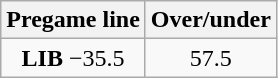<table class="wikitable">
<tr align="center">
<th style=>Pregame line</th>
<th style=>Over/under</th>
</tr>
<tr align="center">
<td><strong>LIB</strong> −35.5</td>
<td>57.5</td>
</tr>
</table>
